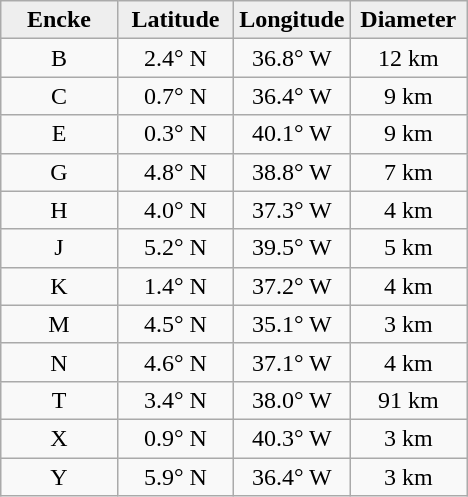<table class="wikitable">
<tr>
<th width="25%" style="background:#eeeeee;">Encke</th>
<th width="25%" style="background:#eeeeee;">Latitude</th>
<th width="25%" style="background:#eeeeee;">Longitude</th>
<th width="25%" style="background:#eeeeee;">Diameter</th>
</tr>
<tr>
<td align="center">B</td>
<td align="center">2.4° N</td>
<td align="center">36.8° W</td>
<td align="center">12 km</td>
</tr>
<tr>
<td align="center">C</td>
<td align="center">0.7° N</td>
<td align="center">36.4° W</td>
<td align="center">9 km</td>
</tr>
<tr>
<td align="center">E</td>
<td align="center">0.3° N</td>
<td align="center">40.1° W</td>
<td align="center">9 km</td>
</tr>
<tr>
<td align="center">G</td>
<td align="center">4.8° N</td>
<td align="center">38.8° W</td>
<td align="center">7 km</td>
</tr>
<tr>
<td align="center">H</td>
<td align="center">4.0° N</td>
<td align="center">37.3° W</td>
<td align="center">4 km</td>
</tr>
<tr>
<td align="center">J</td>
<td align="center">5.2° N</td>
<td align="center">39.5° W</td>
<td align="center">5 km</td>
</tr>
<tr>
<td align="center">K</td>
<td align="center">1.4° N</td>
<td align="center">37.2° W</td>
<td align="center">4 km</td>
</tr>
<tr>
<td align="center">M</td>
<td align="center">4.5° N</td>
<td align="center">35.1° W</td>
<td align="center">3 km</td>
</tr>
<tr>
<td align="center">N</td>
<td align="center">4.6° N</td>
<td align="center">37.1° W</td>
<td align="center">4 km</td>
</tr>
<tr>
<td align="center">T</td>
<td align="center">3.4° N</td>
<td align="center">38.0° W</td>
<td align="center">91 km</td>
</tr>
<tr>
<td align="center">X</td>
<td align="center">0.9° N</td>
<td align="center">40.3° W</td>
<td align="center">3 km</td>
</tr>
<tr>
<td align="center">Y</td>
<td align="center">5.9° N</td>
<td align="center">36.4° W</td>
<td align="center">3 km</td>
</tr>
</table>
